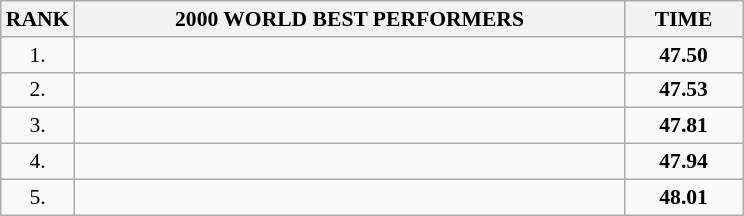<table class="wikitable" style="border-collapse: collapse; font-size: 90%;">
<tr>
<th>RANK</th>
<th align="center" style="width: 25em">2000 WORLD BEST PERFORMERS</th>
<th align="center" style="width: 5em">TIME</th>
</tr>
<tr>
<td align="center">1.</td>
<td></td>
<td align="center"><strong>47.50</strong></td>
</tr>
<tr>
<td align="center">2.</td>
<td></td>
<td align="center"><strong>47.53</strong></td>
</tr>
<tr>
<td align="center">3.</td>
<td></td>
<td align="center"><strong>47.81</strong></td>
</tr>
<tr>
<td align="center">4.</td>
<td></td>
<td align="center"><strong>47.94</strong></td>
</tr>
<tr>
<td align="center">5.</td>
<td></td>
<td align="center"><strong>48.01</strong></td>
</tr>
</table>
